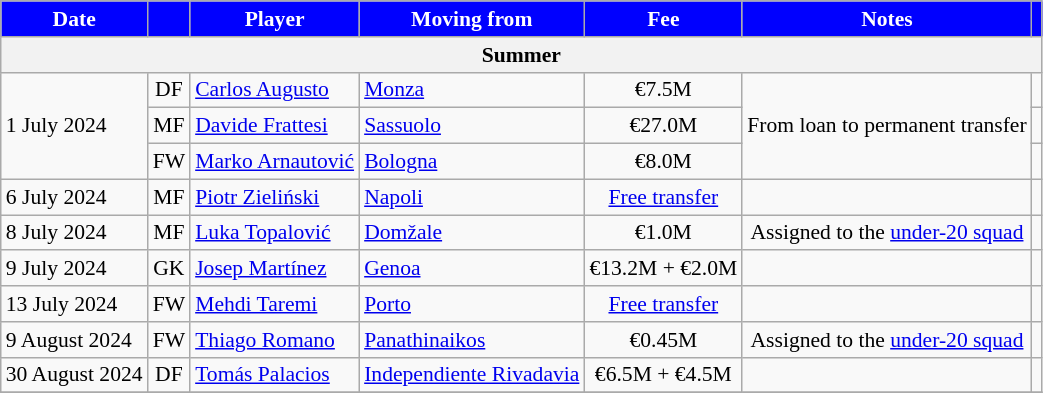<table class="wikitable" style="font-size:90%;">
<tr>
<th style="background:#0000FF; color:white;">Date</th>
<th style="background:#0000FF; color:white;"></th>
<th style="background:#0000FF; color:white;">Player</th>
<th style="background:#0000FF; color:white;">Moving from</th>
<th style="background:#0000FF; color:white;">Fee</th>
<th style="background:#0000FF; color:white;">Notes</th>
<th style="background:#0000FF; color:white;"></th>
</tr>
<tr>
<th colspan=8>Summer</th>
</tr>
<tr>
<td rowspan="3">1 July 2024</td>
<td style="text-align:center">DF</td>
<td> <a href='#'>Carlos Augusto</a></td>
<td> <a href='#'>Monza</a></td>
<td style="text-align:center">€7.5M</td>
<td style="text-align:center"; rowspan="3">From loan to permanent transfer</td>
<td></td>
</tr>
<tr>
<td style="text-align:center">MF</td>
<td> <a href='#'>Davide Frattesi</a></td>
<td> <a href='#'>Sassuolo</a></td>
<td style="text-align:center">€27.0M</td>
<td></td>
</tr>
<tr>
<td style="text-align:center">FW</td>
<td> <a href='#'>Marko Arnautović</a></td>
<td> <a href='#'>Bologna</a></td>
<td style="text-align:center">€8.0M</td>
<td></td>
</tr>
<tr>
<td>6 July 2024</td>
<td style="text-align:center">MF</td>
<td> <a href='#'>Piotr Zieliński</a></td>
<td> <a href='#'>Napoli</a></td>
<td style="text-align:center"><a href='#'>Free transfer</a></td>
<td></td>
<td></td>
</tr>
<tr>
<td>8 July 2024</td>
<td style="text-align:center">MF</td>
<td> <a href='#'>Luka Topalović</a></td>
<td> <a href='#'>Domžale</a></td>
<td style="text-align:center">€1.0M</td>
<td style="text-align:center">Assigned to the <a href='#'>under-20 squad</a></td>
<td></td>
</tr>
<tr>
<td>9 July 2024</td>
<td style="text-align:center">GK</td>
<td> <a href='#'>Josep Martínez</a></td>
<td> <a href='#'>Genoa</a></td>
<td style="text-align:center">€13.2M + €2.0M</td>
<td></td>
<td></td>
</tr>
<tr>
<td>13 July 2024</td>
<td style="text-align:center">FW</td>
<td> <a href='#'>Mehdi Taremi</a></td>
<td> <a href='#'>Porto</a></td>
<td style="text-align:center"><a href='#'>Free transfer</a></td>
<td></td>
<td></td>
</tr>
<tr>
<td>9 August 2024</td>
<td style="text-align:center">FW</td>
<td> <a href='#'>Thiago Romano</a></td>
<td> <a href='#'>Panathinaikos</a></td>
<td style="text-align:center">€0.45M</td>
<td style="text-align:center">Assigned to the <a href='#'>under-20 squad</a></td>
<td></td>
</tr>
<tr>
<td>30 August 2024</td>
<td style="text-align:center">DF</td>
<td> <a href='#'>Tomás Palacios</a></td>
<td> <a href='#'>Independiente Rivadavia</a></td>
<td style="text-align:center">€6.5M + €4.5M</td>
<td></td>
<td></td>
</tr>
<tr>
</tr>
</table>
